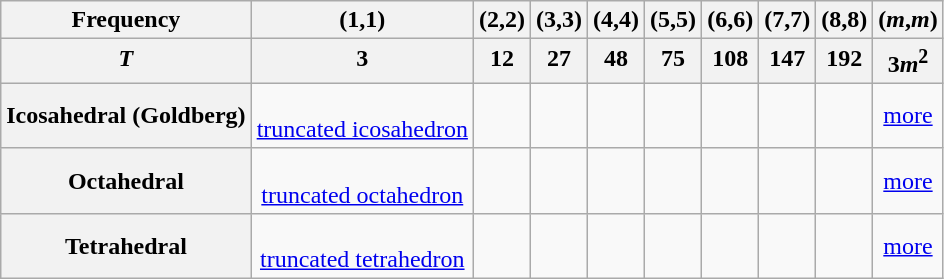<table class=wikitable>
<tr valign=top>
<th>Frequency</th>
<th>(1,1)</th>
<th>(2,2)</th>
<th>(3,3)</th>
<th>(4,4)</th>
<th>(5,5)</th>
<th>(6,6)</th>
<th>(7,7)</th>
<th>(8,8)</th>
<th>(<em>m</em>,<em>m</em>)</th>
</tr>
<tr valign=top>
<th><em>T</em></th>
<th>3</th>
<th>12</th>
<th>27</th>
<th>48</th>
<th>75</th>
<th>108</th>
<th>147</th>
<th>192</th>
<th>3<em>m</em><sup>2</sup></th>
</tr>
<tr align=center>
<th>Icosahedral (Goldberg)</th>
<td><br><a href='#'>truncated icosahedron</a></td>
<td></td>
<td></td>
<td></td>
<td></td>
<td></td>
<td></td>
<td></td>
<td><a href='#'>more</a></td>
</tr>
<tr align=center>
<th>Octahedral</th>
<td><br><a href='#'>truncated octahedron</a></td>
<td></td>
<td></td>
<td></td>
<td></td>
<td></td>
<td></td>
<td></td>
<td><a href='#'>more</a></td>
</tr>
<tr align=center>
<th>Tetrahedral</th>
<td><br><a href='#'>truncated tetrahedron</a></td>
<td></td>
<td></td>
<td></td>
<td></td>
<td></td>
<td></td>
<td></td>
<td><a href='#'>more</a></td>
</tr>
</table>
